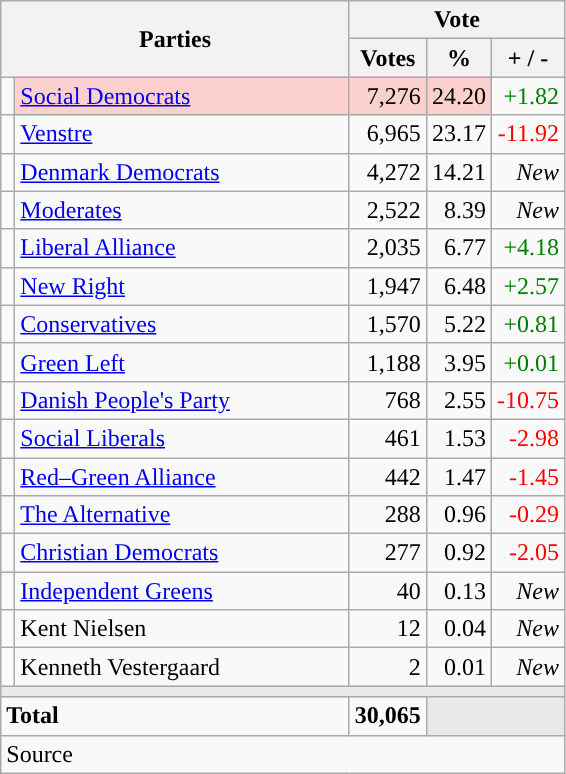<table class="wikitable" style="text-align:right;">
<tr>
<th style="text-align:centre;" rowspan="2" colspan="2" width="225">Parties</th>
<th colspan="3">Vote</th>
</tr>
<tr>
<th width="15">Votes</th>
<th width="15">%</th>
<th width="15">+ / -</th>
</tr>
<tr>
<td width="2" style="color:inherit;background:"></td>
<td bgcolor=#fbd0ce  align="left"><a href='#'>Social Democrats</a></td>
<td bgcolor=#fbd0ce>7,276</td>
<td bgcolor=#fbd0ce>24.20</td>
<td style=color:green;>+1.82</td>
</tr>
<tr>
<td width="2" style="color:inherit;background:"></td>
<td align="left"><a href='#'>Venstre</a></td>
<td>6,965</td>
<td>23.17</td>
<td style=color:red;>-11.92</td>
</tr>
<tr>
<td width="2" style="color:inherit;background:"></td>
<td align="left"><a href='#'>Denmark Democrats</a></td>
<td>4,272</td>
<td>14.21</td>
<td><em>New</em></td>
</tr>
<tr>
<td width="2" style="color:inherit;background:"></td>
<td align="left"><a href='#'>Moderates</a></td>
<td>2,522</td>
<td>8.39</td>
<td><em>New</em></td>
</tr>
<tr>
<td width="2" style="color:inherit;background:"></td>
<td align="left"><a href='#'>Liberal Alliance</a></td>
<td>2,035</td>
<td>6.77</td>
<td style=color:green;>+4.18</td>
</tr>
<tr>
<td width="2" style="color:inherit;background:"></td>
<td align="left"><a href='#'>New Right</a></td>
<td>1,947</td>
<td>6.48</td>
<td style=color:green;>+2.57</td>
</tr>
<tr>
<td width="2" style="color:inherit;background:"></td>
<td align="left"><a href='#'>Conservatives</a></td>
<td>1,570</td>
<td>5.22</td>
<td style=color:green;>+0.81</td>
</tr>
<tr>
<td width="2" style="color:inherit;background:"></td>
<td align="left"><a href='#'>Green Left</a></td>
<td>1,188</td>
<td>3.95</td>
<td style=color:green;>+0.01</td>
</tr>
<tr>
<td width="2" style="color:inherit;background:"></td>
<td align="left"><a href='#'>Danish People's Party</a></td>
<td>768</td>
<td>2.55</td>
<td style=color:red;>-10.75</td>
</tr>
<tr>
<td width="2" style="color:inherit;background:"></td>
<td align="left"><a href='#'>Social Liberals</a></td>
<td>461</td>
<td>1.53</td>
<td style=color:red;>-2.98</td>
</tr>
<tr>
<td width="2" style="color:inherit;background:"></td>
<td align="left"><a href='#'>Red–Green Alliance</a></td>
<td>442</td>
<td>1.47</td>
<td style=color:red;>-1.45</td>
</tr>
<tr>
<td width="2" style="color:inherit;background:"></td>
<td align="left"><a href='#'>The Alternative</a></td>
<td>288</td>
<td>0.96</td>
<td style=color:red;>-0.29</td>
</tr>
<tr>
<td width="2" style="color:inherit;background:"></td>
<td align="left"><a href='#'>Christian Democrats</a></td>
<td>277</td>
<td>0.92</td>
<td style=color:red;>-2.05</td>
</tr>
<tr>
<td width="2" style="color:inherit;background:"></td>
<td align="left"><a href='#'>Independent Greens</a></td>
<td>40</td>
<td>0.13</td>
<td><em>New</em></td>
</tr>
<tr>
<td width="2" style="color:inherit;background:"></td>
<td align="left">Kent Nielsen</td>
<td>12</td>
<td>0.04</td>
<td><em>New</em></td>
</tr>
<tr>
<td width="2" style="color:inherit;background:"></td>
<td align="left">Kenneth Vestergaard</td>
<td>2</td>
<td>0.01</td>
<td><em>New</em></td>
</tr>
<tr>
<td colspan="7" bgcolor="#E9E9E9"></td>
</tr>
<tr>
<td align="left" colspan="2"><strong>Total</strong></td>
<td><strong>30,065</strong></td>
<td bgcolor="#E9E9E9" colspan="2"></td>
</tr>
<tr>
<td align="left" colspan="6">Source</td>
</tr>
</table>
